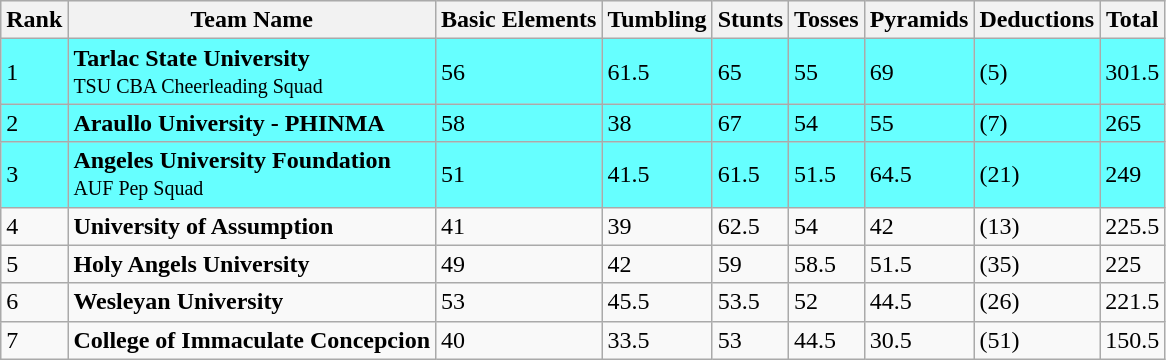<table class="wikitable" style="text align: center">
<tr bgcolor="#efefef">
<th>Rank</th>
<th>Team Name</th>
<th>Basic Elements</th>
<th>Tumbling</th>
<th>Stunts</th>
<th>Tosses</th>
<th>Pyramids</th>
<th>Deductions</th>
<th>Total</th>
</tr>
<tr bgcolor="66FFFF">
<td>1</td>
<td><strong> Tarlac State University </strong> <br> <small> TSU CBA Cheerleading Squad</small></td>
<td>56</td>
<td>61.5</td>
<td>65</td>
<td>55</td>
<td>69</td>
<td>(5)</td>
<td>301.5</td>
</tr>
<tr bgcolor="66FFFF">
<td>2</td>
<td><strong> Araullo University - PHINMA</strong> <br> <small> </small></td>
<td>58</td>
<td>38</td>
<td>67</td>
<td>54</td>
<td>55</td>
<td>(7)</td>
<td>265</td>
</tr>
<tr bgcolor="66FFFF">
<td>3</td>
<td><strong> Angeles University Foundation </strong> <br> <small> AUF Pep Squad </small></td>
<td>51</td>
<td>41.5</td>
<td>61.5</td>
<td>51.5</td>
<td>64.5</td>
<td>(21)</td>
<td>249</td>
</tr>
<tr>
<td>4</td>
<td><strong>University of Assumption</strong> <br> <small> </small></td>
<td>41</td>
<td>39</td>
<td>62.5</td>
<td>54</td>
<td>42</td>
<td>(13)</td>
<td>225.5</td>
</tr>
<tr>
<td>5</td>
<td><strong>Holy Angels University</strong> <br> <small> </small></td>
<td>49</td>
<td>42</td>
<td>59</td>
<td>58.5</td>
<td>51.5</td>
<td>(35)</td>
<td>225</td>
</tr>
<tr>
<td>6</td>
<td><strong>Wesleyan University</strong> <br> <small> </small></td>
<td>53</td>
<td>45.5</td>
<td>53.5</td>
<td>52</td>
<td>44.5</td>
<td>(26)</td>
<td>221.5</td>
</tr>
<tr>
<td>7</td>
<td><strong>College of Immaculate Concepcion</strong> <br> <small> </small></td>
<td>40</td>
<td>33.5</td>
<td>53</td>
<td>44.5</td>
<td>30.5</td>
<td>(51)</td>
<td>150.5</td>
</tr>
</table>
